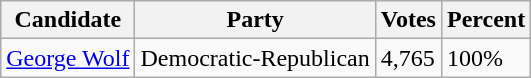<table class=wikitable>
<tr>
<th>Candidate</th>
<th>Party</th>
<th>Votes</th>
<th>Percent</th>
</tr>
<tr>
<td><a href='#'>George Wolf</a></td>
<td>Democratic-Republican</td>
<td>4,765</td>
<td>100%</td>
</tr>
</table>
